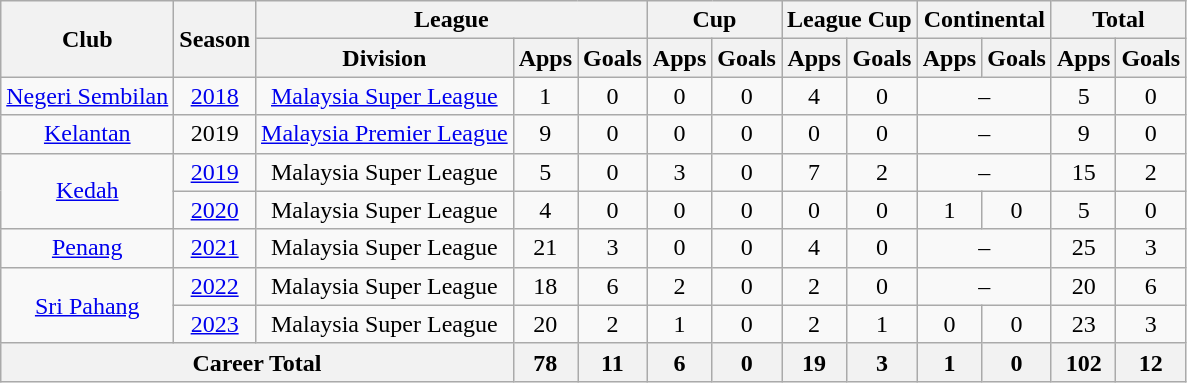<table class=wikitable style="text-align:center">
<tr>
<th rowspan=2>Club</th>
<th rowspan=2>Season</th>
<th colspan=3>League</th>
<th colspan=2>Cup</th>
<th colspan=2>League Cup</th>
<th colspan=2>Continental</th>
<th colspan=2>Total</th>
</tr>
<tr>
<th>Division</th>
<th>Apps</th>
<th>Goals</th>
<th>Apps</th>
<th>Goals</th>
<th>Apps</th>
<th>Goals</th>
<th>Apps</th>
<th>Goals</th>
<th>Apps</th>
<th>Goals</th>
</tr>
<tr>
<td><a href='#'>Negeri Sembilan</a></td>
<td><a href='#'>2018</a></td>
<td><a href='#'>Malaysia Super League</a></td>
<td>1</td>
<td>0</td>
<td>0</td>
<td>0</td>
<td>4</td>
<td>0</td>
<td colspan=2>–</td>
<td>5</td>
<td>0</td>
</tr>
<tr>
<td><a href='#'>Kelantan</a></td>
<td>2019</td>
<td><a href='#'>Malaysia Premier League</a></td>
<td>9</td>
<td>0</td>
<td>0</td>
<td>0</td>
<td>0</td>
<td>0</td>
<td colspan=2>–</td>
<td>9</td>
<td>0</td>
</tr>
<tr>
<td rowspan="2"><a href='#'>Kedah</a></td>
<td><a href='#'>2019</a></td>
<td>Malaysia Super League</td>
<td>5</td>
<td>0</td>
<td>3</td>
<td>0</td>
<td>7</td>
<td>2</td>
<td colspan=2>–</td>
<td>15</td>
<td>2</td>
</tr>
<tr>
<td><a href='#'>2020</a></td>
<td>Malaysia Super League</td>
<td>4</td>
<td>0</td>
<td>0</td>
<td>0</td>
<td>0</td>
<td>0</td>
<td>1</td>
<td>0</td>
<td>5</td>
<td>0</td>
</tr>
<tr>
<td><a href='#'>Penang</a></td>
<td><a href='#'>2021</a></td>
<td>Malaysia Super League</td>
<td>21</td>
<td>3</td>
<td>0</td>
<td>0</td>
<td>4</td>
<td>0</td>
<td colspan=2>–</td>
<td>25</td>
<td>3</td>
</tr>
<tr>
<td rowspan="2"><a href='#'>Sri Pahang</a></td>
<td><a href='#'>2022</a></td>
<td>Malaysia Super League</td>
<td>18</td>
<td>6</td>
<td>2</td>
<td>0</td>
<td>2</td>
<td>0</td>
<td colspan=2>–</td>
<td>20</td>
<td>6</td>
</tr>
<tr>
<td><a href='#'>2023</a></td>
<td>Malaysia Super League</td>
<td>20</td>
<td>2</td>
<td>1</td>
<td>0</td>
<td>2</td>
<td>1</td>
<td>0</td>
<td>0</td>
<td>23</td>
<td>3</td>
</tr>
<tr>
<th colspan="3">Career Total</th>
<th>78</th>
<th>11</th>
<th>6</th>
<th>0</th>
<th>19</th>
<th>3</th>
<th>1</th>
<th>0</th>
<th>102</th>
<th>12</th>
</tr>
</table>
